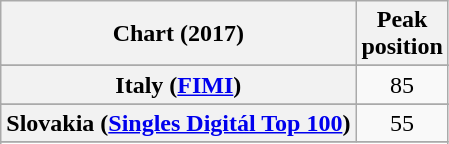<table class="wikitable sortable plainrowheaders" style="text-align:center">
<tr>
<th scope="col">Chart (2017)</th>
<th scope="col">Peak<br>position</th>
</tr>
<tr>
</tr>
<tr>
</tr>
<tr>
</tr>
<tr>
</tr>
<tr>
</tr>
<tr>
</tr>
<tr>
</tr>
<tr>
<th scope="row">Italy (<a href='#'>FIMI</a>)</th>
<td>85</td>
</tr>
<tr>
</tr>
<tr>
</tr>
<tr>
</tr>
<tr>
</tr>
<tr>
<th scope="row">Slovakia (<a href='#'>Singles Digitál Top 100</a>)</th>
<td>55</td>
</tr>
<tr>
</tr>
<tr>
</tr>
<tr>
</tr>
<tr>
</tr>
</table>
